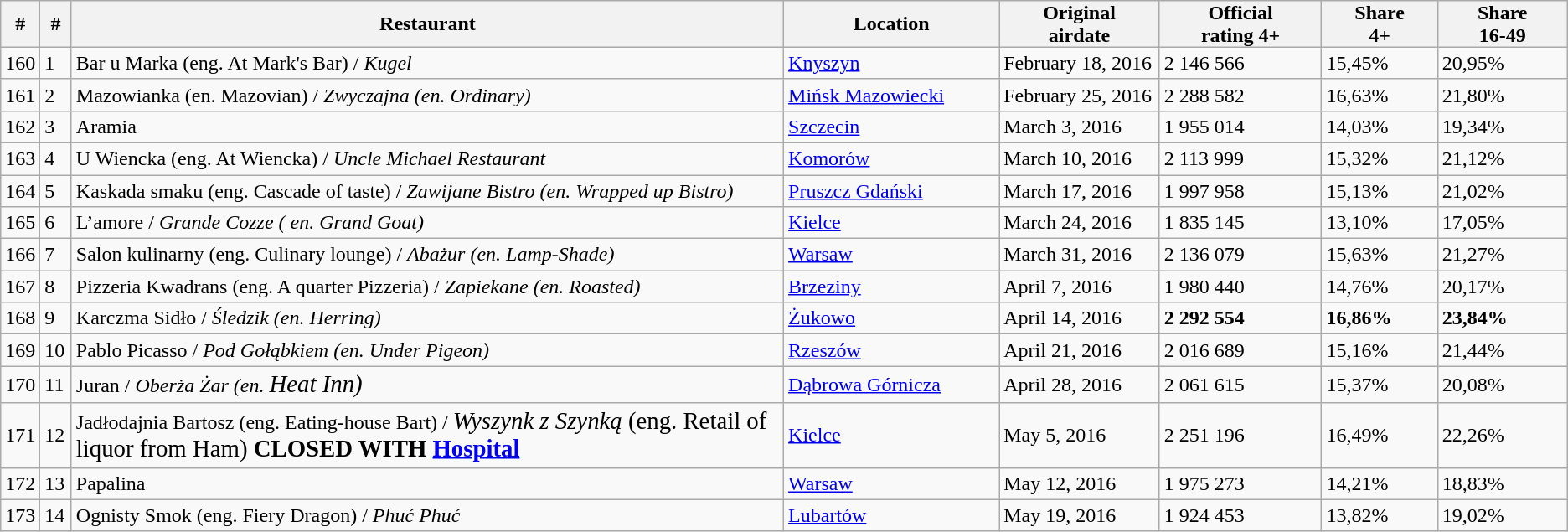<table class=wikitable>
<tr>
<th style="padding: 0px 8px">#</th>
<th style="padding: 0px 8px">#</th>
<th style="padding: 0px 35px">Restaurant</th>
<th style="padding: 0px 55px">Location</th>
<th style="padding: 0px 20px">Original airdate</th>
<th style="padding: 0px 20px">Official rating 4+</th>
<th style="padding: 0px 20px">Share 4+</th>
<th style="padding: 0px 20px">Share 16-49</th>
</tr>
<tr>
<td>160</td>
<td>1</td>
<td>Bar u Marka (eng. At Mark's Bar) / <em>Kugel</em></td>
<td><a href='#'>Knyszyn</a></td>
<td>February 18, 2016</td>
<td>2 146 566</td>
<td>15,45%</td>
<td>20,95%</td>
</tr>
<tr>
<td>161</td>
<td>2</td>
<td>Mazowianka (en. Mazovian) / <em>Zwyczajna (en. Ordinary)</em></td>
<td><a href='#'>Mińsk Mazowiecki</a></td>
<td>February 25, 2016</td>
<td>2 288 582</td>
<td>16,63%</td>
<td>21,80%</td>
</tr>
<tr>
<td>162</td>
<td>3</td>
<td>Aramia</td>
<td><a href='#'>Szczecin</a></td>
<td>March 3, 2016</td>
<td>1 955 014</td>
<td>14,03%</td>
<td>19,34%</td>
</tr>
<tr>
<td>163</td>
<td>4</td>
<td>U Wiencka (eng. At Wiencka) / <em>Uncle Michael Restaurant</em></td>
<td><a href='#'>Komorów</a></td>
<td>March 10, 2016</td>
<td>2 113 999</td>
<td>15,32%</td>
<td>21,12%</td>
</tr>
<tr>
<td>164</td>
<td>5</td>
<td>Kaskada smaku (eng. Cascade of taste) / <em>Zawijane Bistro (en. Wrapped up Bistro)</em></td>
<td><a href='#'>Pruszcz Gdański</a></td>
<td>March 17, 2016</td>
<td>1 997 958</td>
<td>15,13%</td>
<td>21,02%</td>
</tr>
<tr>
<td>165</td>
<td>6</td>
<td>L’amore / <em>Grande Cozze ( en. Grand Goat)</em></td>
<td><a href='#'>Kielce</a></td>
<td>March 24, 2016</td>
<td>1 835 145</td>
<td>13,10%</td>
<td>17,05%</td>
</tr>
<tr>
<td>166</td>
<td>7</td>
<td>Salon kulinarny (eng. Culinary lounge) / <em>Abażur (en. Lamp-Shade)</em></td>
<td><a href='#'>Warsaw</a></td>
<td>March 31, 2016</td>
<td>2 136 079</td>
<td>15,63%</td>
<td>21,27%</td>
</tr>
<tr>
<td>167</td>
<td>8</td>
<td>Pizzeria Kwadrans (eng. A quarter Pizzeria) / <em>Zapiekane (en. Roasted)</em></td>
<td><a href='#'>Brzeziny</a></td>
<td>April 7, 2016</td>
<td>1 980 440</td>
<td>14,76%</td>
<td>20,17%</td>
</tr>
<tr>
<td>168</td>
<td>9</td>
<td>Karczma Sidło / <em>Śledzik (en. Herring)</em></td>
<td><a href='#'>Żukowo</a></td>
<td>April 14, 2016</td>
<td><strong>2 292 554</strong></td>
<td><strong>16,86%</strong></td>
<td><strong>23,84%</strong></td>
</tr>
<tr>
<td>169</td>
<td>10</td>
<td>Pablo Picasso / <em>Pod Gołąbkiem (en. Under Pigeon)</em></td>
<td><a href='#'>Rzeszów</a></td>
<td>April 21, 2016</td>
<td>2 016 689</td>
<td>15,16%</td>
<td>21,44%</td>
</tr>
<tr>
<td>170</td>
<td>11</td>
<td>Juran / <em>Oberża Żar (en. <span><big>Heat Inn)</big></span></em></td>
<td><a href='#'>Dąbrowa Górnicza</a></td>
<td>April 28, 2016</td>
<td>2 061 615</td>
<td>15,37%</td>
<td>20,08%</td>
</tr>
<tr>
<td>171</td>
<td>12</td>
<td>Jadłodajnia Bartosz (eng. Eating-house Bart) / <span><big><em>Wyszynk z Szynką</em> (eng. Retail of liquor from Ham) <strong>CLOSED WITH <a href='#'>Hospital</a></strong></big></span></td>
<td><a href='#'>Kielce</a></td>
<td>May 5, 2016</td>
<td>2 251 196</td>
<td>16,49%</td>
<td>22,26%</td>
</tr>
<tr>
<td>172</td>
<td>13</td>
<td>Papalina</td>
<td><a href='#'>Warsaw</a></td>
<td>May 12, 2016</td>
<td>1 975 273</td>
<td>14,21%</td>
<td>18,83%</td>
</tr>
<tr>
<td>173</td>
<td>14</td>
<td>Ognisty Smok (eng. Fiery Dragon) / <em>Phuć Phuć</em></td>
<td><a href='#'>Lubartów</a></td>
<td>May 19, 2016</td>
<td>1 924 453</td>
<td>13,82%</td>
<td>19,02%</td>
</tr>
</table>
